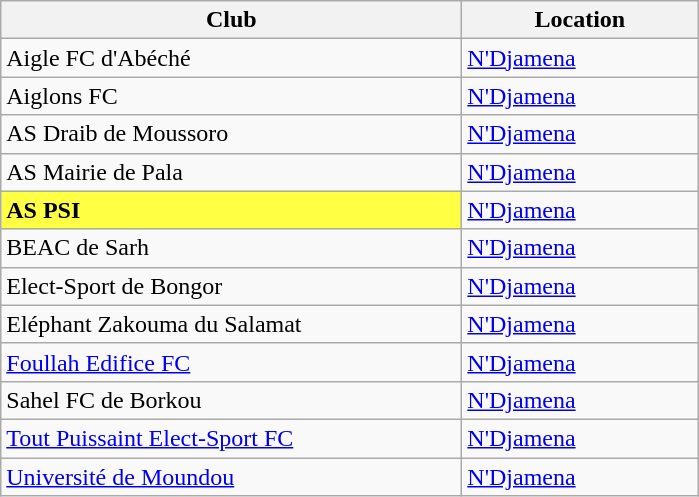<table class="wikitable sortable">
<tr>
<th width="300px" scope="col">Club</th>
<th width="150px" scope="col">Location</th>
</tr>
<tr>
<td>Aigle FC d'Abéché</td>
<td><a href='#'>N'Djamena</a></td>
</tr>
<tr>
<td>Aiglons FC</td>
<td><a href='#'>N'Djamena</a></td>
</tr>
<tr>
<td>AS Draib de Moussoro</td>
<td><a href='#'>N'Djamena</a></td>
</tr>
<tr>
<td>AS Mairie de Pala</td>
<td><a href='#'>N'Djamena</a></td>
</tr>
<tr>
<td bgcolor=#ffff44><strong>AS PSI</strong></td>
<td><a href='#'>N'Djamena</a></td>
</tr>
<tr>
<td>BEAC de Sarh</td>
<td><a href='#'>N'Djamena</a></td>
</tr>
<tr>
<td>Elect-Sport de Bongor</td>
<td><a href='#'>N'Djamena</a></td>
</tr>
<tr>
<td>Eléphant Zakouma du Salamat</td>
<td><a href='#'>N'Djamena</a></td>
</tr>
<tr>
<td><a href='#'>Foullah Edifice FC</a></td>
<td><a href='#'>N'Djamena</a></td>
</tr>
<tr>
<td>Sahel FC de Borkou</td>
<td><a href='#'>N'Djamena</a></td>
</tr>
<tr>
<td><a href='#'>Tout Puissaint Elect-Sport FC</a></td>
<td><a href='#'>N'Djamena</a></td>
</tr>
<tr>
<td><a href='#'>Université de Moundou</a></td>
<td><a href='#'>N'Djamena</a></td>
</tr>
</table>
